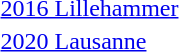<table>
<tr>
<td><a href='#'>2016 Lillehammer</a><br></td>
<td></td>
<td></td>
<td></td>
</tr>
<tr>
<td><a href='#'>2020 Lausanne</a><br></td>
<td></td>
<td></td>
<td></td>
</tr>
</table>
